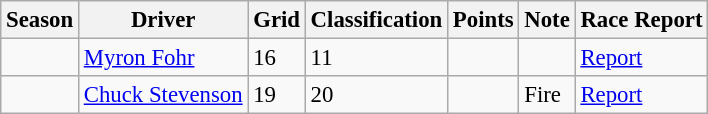<table class="wikitable" style="font-size: 95%;">
<tr>
<th>Season</th>
<th>Driver</th>
<th>Grid</th>
<th>Classification</th>
<th>Points</th>
<th>Note</th>
<th>Race Report</th>
</tr>
<tr>
<td></td>
<td><a href='#'>Myron Fohr</a></td>
<td>16</td>
<td>11</td>
<td></td>
<td></td>
<td><a href='#'>Report</a></td>
</tr>
<tr>
<td></td>
<td><a href='#'>Chuck Stevenson</a></td>
<td>19</td>
<td>20</td>
<td></td>
<td>Fire</td>
<td><a href='#'>Report</a></td>
</tr>
</table>
